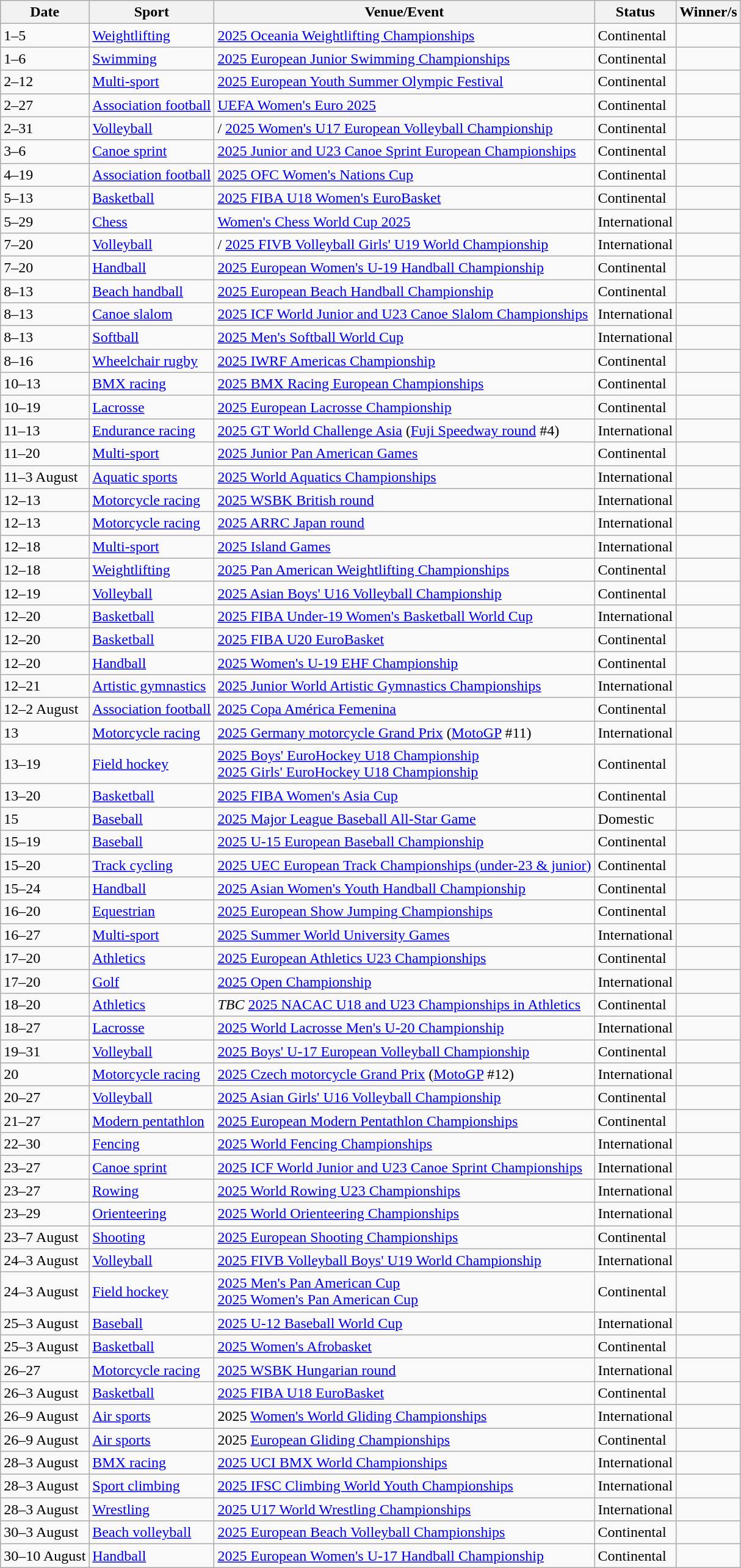<table class="wikitable source">
<tr>
<th>Date</th>
<th>Sport</th>
<th>Venue/Event</th>
<th>Status</th>
<th>Winner/s</th>
</tr>
<tr>
<td>1–5</td>
<td><a href='#'>Weightlifting</a></td>
<td> <a href='#'>2025 Oceania Weightlifting Championships</a></td>
<td>Continental</td>
<td></td>
</tr>
<tr>
<td>1–6</td>
<td><a href='#'>Swimming</a></td>
<td> <a href='#'>2025 European Junior Swimming Championships</a></td>
<td>Continental</td>
<td></td>
</tr>
<tr>
<td>2–12</td>
<td><a href='#'>Multi-sport</a></td>
<td> <a href='#'>2025 European Youth Summer Olympic Festival</a></td>
<td>Continental</td>
<td></td>
</tr>
<tr>
<td>2–27</td>
<td><a href='#'>Association football</a></td>
<td> <a href='#'>UEFA Women's Euro 2025</a></td>
<td>Continental</td>
<td></td>
</tr>
<tr>
<td>2–31</td>
<td><a href='#'>Volleyball</a></td>
<td> /  <a href='#'>2025 Women's U17 European Volleyball Championship</a></td>
<td>Continental</td>
<td></td>
</tr>
<tr>
<td>3–6</td>
<td><a href='#'>Canoe sprint</a></td>
<td> <a href='#'>2025 Junior and U23 Canoe Sprint European Championships</a></td>
<td>Continental</td>
<td></td>
</tr>
<tr>
<td>4–19</td>
<td><a href='#'>Association football</a></td>
<td> <a href='#'>2025 OFC Women's Nations Cup</a></td>
<td>Continental</td>
<td></td>
</tr>
<tr>
<td>5–13</td>
<td><a href='#'>Basketball</a></td>
<td> <a href='#'>2025 FIBA U18 Women's EuroBasket</a></td>
<td>Continental</td>
<td></td>
</tr>
<tr>
<td>5–29</td>
<td><a href='#'>Chess</a></td>
<td> <a href='#'>Women's Chess World Cup 2025</a></td>
<td>International</td>
<td></td>
</tr>
<tr>
<td>7–20</td>
<td><a href='#'>Volleyball</a></td>
<td>/ <a href='#'>2025 FIVB Volleyball Girls' U19 World Championship</a></td>
<td>International</td>
<td></td>
</tr>
<tr>
<td>7–20</td>
<td><a href='#'>Handball</a></td>
<td> <a href='#'>2025 European Women's U-19 Handball Championship</a></td>
<td>Continental</td>
<td></td>
</tr>
<tr>
<td>8–13</td>
<td><a href='#'>Beach handball</a></td>
<td> <a href='#'>2025 European Beach Handball Championship</a></td>
<td>Continental</td>
<td></td>
</tr>
<tr>
<td>8–13</td>
<td><a href='#'>Canoe slalom</a></td>
<td> <a href='#'>2025 ICF World Junior and U23 Canoe Slalom Championships</a></td>
<td>International</td>
<td></td>
</tr>
<tr>
<td>8–13</td>
<td><a href='#'>Softball</a></td>
<td> <a href='#'>2025 Men's Softball World Cup</a></td>
<td>International</td>
<td></td>
</tr>
<tr>
<td>8–16</td>
<td><a href='#'>Wheelchair rugby</a></td>
<td> <a href='#'>2025 IWRF Americas Championship</a></td>
<td>Continental</td>
<td></td>
</tr>
<tr>
<td>10–13</td>
<td><a href='#'>BMX racing</a></td>
<td> <a href='#'>2025 BMX Racing European Championships</a></td>
<td>Continental</td>
<td></td>
</tr>
<tr>
<td>10–19</td>
<td><a href='#'>Lacrosse</a></td>
<td> <a href='#'>2025 European Lacrosse Championship</a></td>
<td>Continental</td>
<td></td>
</tr>
<tr>
<td>11–13</td>
<td><a href='#'>Endurance racing</a></td>
<td> <a href='#'>2025 GT World Challenge Asia</a> (<a href='#'>Fuji Speedway round</a> #4)</td>
<td>International</td>
<td></td>
</tr>
<tr>
<td>11–20</td>
<td><a href='#'>Multi-sport</a></td>
<td> <a href='#'>2025 Junior Pan American Games</a></td>
<td>Continental</td>
<td></td>
</tr>
<tr>
<td>11–3 August</td>
<td><a href='#'>Aquatic sports</a></td>
<td> <a href='#'>2025 World Aquatics Championships</a></td>
<td>International</td>
<td></td>
</tr>
<tr>
<td>12–13</td>
<td><a href='#'>Motorcycle racing</a></td>
<td> <a href='#'>2025 WSBK British round</a></td>
<td>International</td>
<td></td>
</tr>
<tr>
<td>12–13</td>
<td><a href='#'>Motorcycle racing</a></td>
<td> <a href='#'>2025 ARRC Japan round</a></td>
<td>International</td>
<td></td>
</tr>
<tr>
<td>12–18</td>
<td><a href='#'>Multi-sport</a></td>
<td> <a href='#'>2025 Island Games</a></td>
<td>International</td>
<td></td>
</tr>
<tr>
<td>12–18</td>
<td><a href='#'>Weightlifting</a></td>
<td> <a href='#'>2025 Pan American Weightlifting Championships</a></td>
<td>Continental</td>
<td></td>
</tr>
<tr>
<td>12–19</td>
<td><a href='#'>Volleyball</a></td>
<td> <a href='#'>2025 Asian Boys' U16 Volleyball Championship</a></td>
<td>Continental</td>
<td></td>
</tr>
<tr>
<td>12–20</td>
<td><a href='#'>Basketball</a></td>
<td> <a href='#'>2025 FIBA Under-19 Women's Basketball World Cup</a></td>
<td>International</td>
<td></td>
</tr>
<tr>
<td>12–20</td>
<td><a href='#'>Basketball</a></td>
<td> <a href='#'>2025 FIBA U20 EuroBasket</a></td>
<td>Continental</td>
<td></td>
</tr>
<tr>
<td>12–20</td>
<td><a href='#'>Handball</a></td>
<td> <a href='#'>2025 Women's U-19 EHF Championship</a></td>
<td>Continental</td>
<td></td>
</tr>
<tr>
<td>12–21</td>
<td><a href='#'>Artistic gymnastics</a></td>
<td> <a href='#'>2025 Junior World Artistic Gymnastics Championships</a></td>
<td>International</td>
<td></td>
</tr>
<tr>
<td>12–2 August</td>
<td><a href='#'>Association football</a></td>
<td> <a href='#'>2025 Copa América Femenina</a></td>
<td>Continental</td>
<td></td>
</tr>
<tr>
<td>13</td>
<td><a href='#'>Motorcycle racing</a></td>
<td> <a href='#'>2025 Germany motorcycle Grand Prix</a> (<a href='#'>MotoGP</a> #11)</td>
<td>International</td>
<td></td>
</tr>
<tr>
<td>13–19</td>
<td><a href='#'>Field hockey</a></td>
<td> <a href='#'>2025 Boys' EuroHockey U18 Championship</a><br> <a href='#'>2025 Girls' EuroHockey U18 Championship</a></td>
<td>Continental</td>
<td></td>
</tr>
<tr>
<td>13–20</td>
<td><a href='#'>Basketball</a></td>
<td> <a href='#'>2025 FIBA Women's Asia Cup</a></td>
<td>Continental</td>
<td></td>
</tr>
<tr>
<td>15</td>
<td><a href='#'>Baseball</a></td>
<td> <a href='#'>2025 Major League Baseball All-Star Game</a></td>
<td>Domestic</td>
<td></td>
</tr>
<tr>
<td>15–19</td>
<td><a href='#'>Baseball</a></td>
<td> <a href='#'>2025 U-15 European Baseball Championship</a></td>
<td>Continental</td>
<td></td>
</tr>
<tr>
<td>15–20</td>
<td><a href='#'>Track cycling</a></td>
<td> <a href='#'>2025 UEC European Track Championships (under-23 & junior)</a></td>
<td>Continental</td>
<td></td>
</tr>
<tr>
<td>15–24</td>
<td><a href='#'>Handball</a></td>
<td> <a href='#'>2025 Asian Women's Youth Handball Championship</a></td>
<td>Continental</td>
<td></td>
</tr>
<tr>
<td>16–20</td>
<td><a href='#'>Equestrian</a></td>
<td> <a href='#'>2025 European Show Jumping Championships</a></td>
<td>Continental</td>
<td></td>
</tr>
<tr>
<td>16–27</td>
<td><a href='#'>Multi-sport</a></td>
<td> <a href='#'>2025 Summer World University Games</a></td>
<td>International</td>
<td></td>
</tr>
<tr>
<td>17–20</td>
<td><a href='#'>Athletics</a></td>
<td> <a href='#'>2025 European Athletics U23 Championships</a></td>
<td>Continental</td>
<td></td>
</tr>
<tr>
<td>17–20</td>
<td><a href='#'>Golf</a></td>
<td> <a href='#'>2025 Open Championship</a></td>
<td>International</td>
<td></td>
</tr>
<tr>
<td>18–20</td>
<td><a href='#'>Athletics</a></td>
<td><em>TBC</em> <a href='#'>2025 NACAC U18 and U23 Championships in Athletics</a></td>
<td>Continental</td>
<td></td>
</tr>
<tr>
<td>18–27</td>
<td><a href='#'>Lacrosse</a></td>
<td> <a href='#'>2025 World Lacrosse Men's U-20 Championship</a></td>
<td>International</td>
<td></td>
</tr>
<tr>
<td>19–31</td>
<td><a href='#'>Volleyball</a></td>
<td> <a href='#'>2025 Boys' U-17 European Volleyball Championship</a></td>
<td>Continental</td>
<td></td>
</tr>
<tr>
<td>20</td>
<td><a href='#'>Motorcycle racing</a></td>
<td> <a href='#'>2025 Czech motorcycle Grand Prix</a> (<a href='#'>MotoGP</a> #12)</td>
<td>International</td>
<td></td>
</tr>
<tr>
<td>20–27</td>
<td><a href='#'>Volleyball</a></td>
<td> <a href='#'>2025 Asian Girls' U16 Volleyball Championship</a></td>
<td>Continental</td>
<td></td>
</tr>
<tr>
<td>21–27</td>
<td><a href='#'>Modern pentathlon</a></td>
<td> <a href='#'>2025 European Modern Pentathlon Championships</a></td>
<td>Continental</td>
<td></td>
</tr>
<tr>
<td>22–30</td>
<td><a href='#'>Fencing</a></td>
<td> <a href='#'>2025 World Fencing Championships</a></td>
<td>International</td>
<td></td>
</tr>
<tr>
<td>23–27</td>
<td><a href='#'>Canoe sprint</a></td>
<td> <a href='#'>2025 ICF World Junior and U23 Canoe Sprint Championships</a></td>
<td>International</td>
<td></td>
</tr>
<tr>
<td>23–27</td>
<td><a href='#'>Rowing</a></td>
<td> <a href='#'>2025 World Rowing U23 Championships</a></td>
<td>International</td>
<td></td>
</tr>
<tr>
<td>23–29</td>
<td><a href='#'>Orienteering</a></td>
<td> <a href='#'>2025 World Orienteering Championships</a></td>
<td>International</td>
<td></td>
</tr>
<tr>
<td>23–7 August</td>
<td><a href='#'>Shooting</a></td>
<td> <a href='#'>2025 European Shooting Championships</a></td>
<td>Continental</td>
<td></td>
</tr>
<tr>
<td>24–3 August</td>
<td><a href='#'>Volleyball</a></td>
<td> <a href='#'>2025 FIVB Volleyball Boys' U19 World Championship</a></td>
<td>International</td>
<td></td>
</tr>
<tr>
<td>24–3 August</td>
<td><a href='#'>Field hockey</a></td>
<td> <a href='#'>2025 Men's Pan American Cup</a><br> <a href='#'>2025 Women's Pan American Cup</a></td>
<td>Continental</td>
<td></td>
</tr>
<tr>
<td>25–3 August</td>
<td><a href='#'>Baseball</a></td>
<td> <a href='#'>2025 U-12 Baseball World Cup</a></td>
<td>International</td>
<td></td>
</tr>
<tr>
<td>25–3 August</td>
<td><a href='#'>Basketball</a></td>
<td> <a href='#'>2025 Women's Afrobasket</a></td>
<td>Continental</td>
<td></td>
</tr>
<tr>
<td>26–27</td>
<td><a href='#'>Motorcycle racing</a></td>
<td> <a href='#'>2025 WSBK Hungarian round</a></td>
<td>International</td>
<td></td>
</tr>
<tr>
<td>26–3 August</td>
<td><a href='#'>Basketball</a></td>
<td> <a href='#'>2025 FIBA U18 EuroBasket</a></td>
<td>Continental</td>
<td></td>
</tr>
<tr>
<td>26–9 August</td>
<td><a href='#'>Air sports</a></td>
<td> 2025 <a href='#'>Women's World Gliding Championships</a></td>
<td>International</td>
<td></td>
</tr>
<tr>
<td>26–9 August</td>
<td><a href='#'>Air sports</a></td>
<td> 2025 <a href='#'>European Gliding Championships</a></td>
<td>Continental</td>
<td></td>
</tr>
<tr>
<td>28–3 August</td>
<td><a href='#'>BMX racing</a></td>
<td> <a href='#'>2025 UCI BMX World Championships</a></td>
<td>International</td>
<td></td>
</tr>
<tr>
<td>28–3 August</td>
<td><a href='#'>Sport climbing</a></td>
<td> <a href='#'>2025 IFSC Climbing World Youth Championships</a></td>
<td>International</td>
<td></td>
</tr>
<tr>
<td>28–3 August</td>
<td><a href='#'>Wrestling</a></td>
<td> <a href='#'>2025 U17 World Wrestling Championships</a></td>
<td>International</td>
<td></td>
</tr>
<tr>
<td>30–3 August</td>
<td><a href='#'>Beach volleyball</a></td>
<td> <a href='#'>2025 European Beach Volleyball Championships</a></td>
<td>Continental</td>
<td></td>
</tr>
<tr>
<td>30–10 August</td>
<td><a href='#'>Handball</a></td>
<td> <a href='#'>2025 European Women's U-17 Handball Championship</a></td>
<td>Continental</td>
<td></td>
</tr>
</table>
